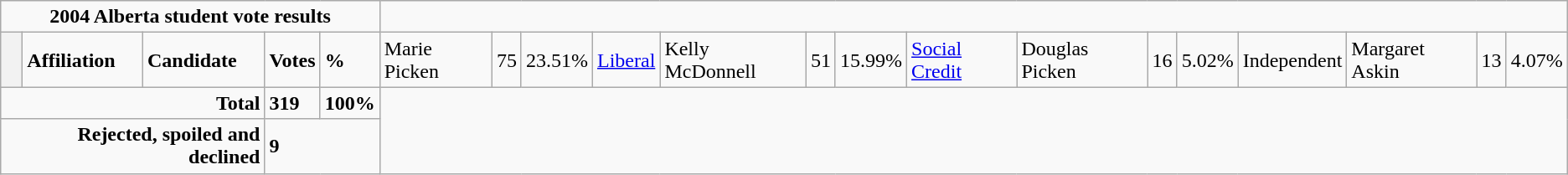<table class="wikitable">
<tr>
<td colspan="5" align="center"><strong>2004 Alberta student vote results</strong></td>
</tr>
<tr>
<th style="width: 10px;"></th>
<td><strong>Affiliation</strong></td>
<td><strong>Candidate</strong></td>
<td><strong>Votes</strong></td>
<td><strong>%</strong><br>
</td>
<td>Marie Picken</td>
<td>75</td>
<td>23.51%<br></td>
<td><a href='#'>Liberal</a></td>
<td>Kelly McDonnell</td>
<td>51</td>
<td>15.99%<br>

</td>
<td><a href='#'>Social Credit</a></td>
<td>Douglas Picken</td>
<td>16</td>
<td>5.02%<br></td>
<td>Independent</td>
<td>Margaret Askin</td>
<td>13</td>
<td>4.07%</td>
</tr>
<tr>
<td colspan="3" align="right"><strong>Total</strong></td>
<td><strong>319</strong></td>
<td><strong>100%</strong></td>
</tr>
<tr>
<td colspan="3" align="right"><strong>Rejected, spoiled and declined</strong></td>
<td colspan="2"><strong>9</strong></td>
</tr>
</table>
